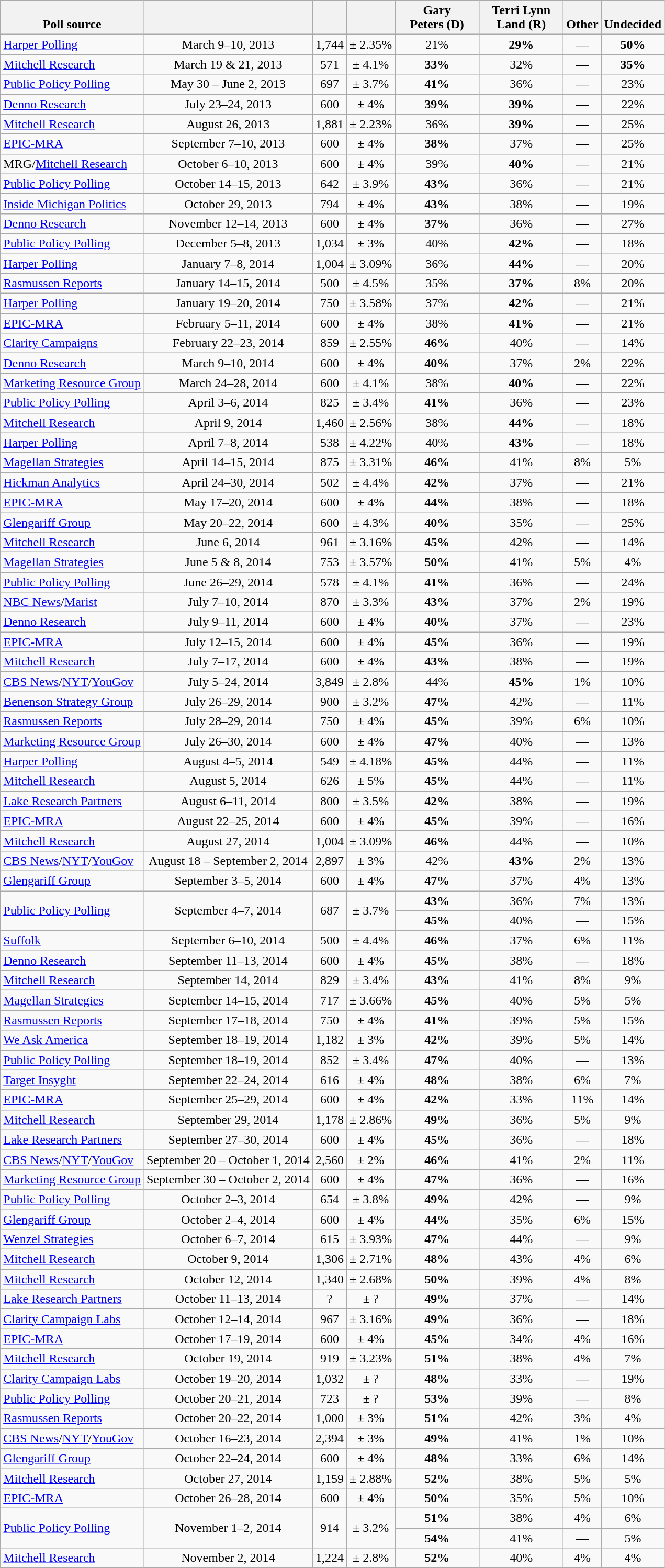<table class="wikitable" style="text-align:center">
<tr valign= bottom>
<th>Poll source</th>
<th></th>
<th></th>
<th></th>
<th style="width:100px;">Gary<br>Peters (D)</th>
<th style="width:100px;">Terri Lynn<br>Land (R)</th>
<th>Other</th>
<th>Undecided</th>
</tr>
<tr>
<td align=left><a href='#'>Harper Polling</a></td>
<td>March 9–10, 2013</td>
<td>1,744</td>
<td>± 2.35%</td>
<td>21%</td>
<td><strong>29%</strong></td>
<td>—</td>
<td><strong>50%</strong></td>
</tr>
<tr>
<td align=left><a href='#'>Mitchell Research</a></td>
<td>March 19 & 21, 2013</td>
<td>571</td>
<td>± 4.1%</td>
<td><strong>33%</strong></td>
<td>32%</td>
<td>—</td>
<td><strong>35%</strong></td>
</tr>
<tr>
<td align=left><a href='#'>Public Policy Polling</a></td>
<td>May 30 – June 2, 2013</td>
<td>697</td>
<td>± 3.7%</td>
<td><strong>41%</strong></td>
<td>36%</td>
<td>—</td>
<td>23%</td>
</tr>
<tr>
<td align=left><a href='#'>Denno Research</a></td>
<td>July 23–24, 2013</td>
<td>600</td>
<td>± 4%</td>
<td><strong>39%</strong></td>
<td><strong>39%</strong></td>
<td>—</td>
<td>22%</td>
</tr>
<tr>
<td align=left><a href='#'>Mitchell Research</a></td>
<td>August 26, 2013</td>
<td>1,881</td>
<td>± 2.23%</td>
<td>36%</td>
<td><strong>39%</strong></td>
<td>—</td>
<td>25%</td>
</tr>
<tr>
<td align=left><a href='#'>EPIC-MRA</a></td>
<td>September 7–10, 2013</td>
<td>600</td>
<td>± 4%</td>
<td><strong>38%</strong></td>
<td>37%</td>
<td>—</td>
<td>25%</td>
</tr>
<tr>
<td align=left>MRG/<a href='#'>Mitchell Research</a></td>
<td>October 6–10, 2013</td>
<td>600</td>
<td>± 4%</td>
<td>39%</td>
<td><strong>40%</strong></td>
<td>—</td>
<td>21%</td>
</tr>
<tr>
<td align=left><a href='#'>Public Policy Polling</a></td>
<td>October 14–15, 2013</td>
<td>642</td>
<td>± 3.9%</td>
<td><strong>43%</strong></td>
<td>36%</td>
<td>—</td>
<td>21%</td>
</tr>
<tr>
<td align=left><a href='#'>Inside Michigan Politics</a></td>
<td>October 29, 2013</td>
<td>794</td>
<td>± 4%</td>
<td><strong>43%</strong></td>
<td>38%</td>
<td>—</td>
<td>19%</td>
</tr>
<tr>
<td align=left><a href='#'>Denno Research</a></td>
<td>November 12–14, 2013</td>
<td>600</td>
<td>± 4%</td>
<td><strong>37%</strong></td>
<td>36%</td>
<td>—</td>
<td>27%</td>
</tr>
<tr>
<td align=left><a href='#'>Public Policy Polling</a></td>
<td>December 5–8, 2013</td>
<td>1,034</td>
<td>± 3%</td>
<td>40%</td>
<td><strong>42%</strong></td>
<td>—</td>
<td>18%</td>
</tr>
<tr>
<td align=left><a href='#'>Harper Polling</a></td>
<td>January 7–8, 2014</td>
<td>1,004</td>
<td>± 3.09%</td>
<td>36%</td>
<td><strong>44%</strong></td>
<td>—</td>
<td>20%</td>
</tr>
<tr>
<td align=left><a href='#'>Rasmussen Reports</a></td>
<td>January 14–15, 2014</td>
<td>500</td>
<td>± 4.5%</td>
<td>35%</td>
<td><strong>37%</strong></td>
<td>8%</td>
<td>20%</td>
</tr>
<tr>
<td align=left><a href='#'>Harper Polling</a></td>
<td>January 19–20, 2014</td>
<td>750</td>
<td>± 3.58%</td>
<td>37%</td>
<td><strong>42%</strong></td>
<td>—</td>
<td>21%</td>
</tr>
<tr>
<td align=left><a href='#'>EPIC-MRA</a></td>
<td>February 5–11, 2014</td>
<td>600</td>
<td>± 4%</td>
<td>38%</td>
<td><strong>41%</strong></td>
<td>—</td>
<td>21%</td>
</tr>
<tr>
<td align=left><a href='#'>Clarity Campaigns</a></td>
<td>February 22–23, 2014</td>
<td>859</td>
<td>± 2.55%</td>
<td><strong>46%</strong></td>
<td>40%</td>
<td>—</td>
<td>14%</td>
</tr>
<tr>
<td align=left><a href='#'>Denno Research</a></td>
<td>March 9–10, 2014</td>
<td>600</td>
<td>± 4%</td>
<td><strong>40%</strong></td>
<td>37%</td>
<td>2%</td>
<td>22%</td>
</tr>
<tr>
<td align=left><a href='#'>Marketing Resource Group</a></td>
<td>March 24–28, 2014</td>
<td>600</td>
<td>± 4.1%</td>
<td>38%</td>
<td><strong>40%</strong></td>
<td>—</td>
<td>22%</td>
</tr>
<tr>
<td align=left><a href='#'>Public Policy Polling</a></td>
<td>April 3–6, 2014</td>
<td>825</td>
<td>± 3.4%</td>
<td><strong>41%</strong></td>
<td>36%</td>
<td>—</td>
<td>23%</td>
</tr>
<tr>
<td align=left><a href='#'>Mitchell Research</a></td>
<td>April 9, 2014</td>
<td>1,460</td>
<td>± 2.56%</td>
<td>38%</td>
<td><strong>44%</strong></td>
<td>—</td>
<td>18%</td>
</tr>
<tr>
<td align=left><a href='#'>Harper Polling</a></td>
<td>April 7–8, 2014</td>
<td>538</td>
<td>± 4.22%</td>
<td>40%</td>
<td><strong>43%</strong></td>
<td>—</td>
<td>18%</td>
</tr>
<tr>
<td align=left><a href='#'>Magellan Strategies</a></td>
<td>April 14–15, 2014</td>
<td>875</td>
<td>± 3.31%</td>
<td><strong>46%</strong></td>
<td>41%</td>
<td>8%</td>
<td>5%</td>
</tr>
<tr>
<td align=left><a href='#'>Hickman Analytics</a></td>
<td>April 24–30, 2014</td>
<td>502</td>
<td>± 4.4%</td>
<td><strong>42%</strong></td>
<td>37%</td>
<td>—</td>
<td>21%</td>
</tr>
<tr>
<td align=left><a href='#'>EPIC-MRA</a></td>
<td>May 17–20, 2014</td>
<td>600</td>
<td>± 4%</td>
<td><strong>44%</strong></td>
<td>38%</td>
<td>—</td>
<td>18%</td>
</tr>
<tr>
<td align=left><a href='#'>Glengariff Group</a></td>
<td>May 20–22, 2014</td>
<td>600</td>
<td>± 4.3%</td>
<td><strong>40%</strong></td>
<td>35%</td>
<td>—</td>
<td>25%</td>
</tr>
<tr>
<td align=left><a href='#'>Mitchell Research</a></td>
<td>June 6, 2014</td>
<td>961</td>
<td>± 3.16%</td>
<td><strong>45%</strong></td>
<td>42%</td>
<td>—</td>
<td>14%</td>
</tr>
<tr>
<td align=left><a href='#'>Magellan Strategies</a></td>
<td>June 5 & 8, 2014</td>
<td>753</td>
<td>± 3.57%</td>
<td><strong>50%</strong></td>
<td>41%</td>
<td>5%</td>
<td>4%</td>
</tr>
<tr>
<td align=left><a href='#'>Public Policy Polling</a></td>
<td>June 26–29, 2014</td>
<td>578</td>
<td>± 4.1%</td>
<td><strong>41%</strong></td>
<td>36%</td>
<td>—</td>
<td>24%</td>
</tr>
<tr>
<td align=left><a href='#'>NBC News</a>/<a href='#'>Marist</a></td>
<td>July 7–10, 2014</td>
<td>870</td>
<td>± 3.3%</td>
<td><strong>43%</strong></td>
<td>37%</td>
<td>2%</td>
<td>19%</td>
</tr>
<tr>
<td align=left><a href='#'>Denno Research</a></td>
<td>July 9–11, 2014</td>
<td>600</td>
<td>± 4%</td>
<td><strong>40%</strong></td>
<td>37%</td>
<td>—</td>
<td>23%</td>
</tr>
<tr>
<td align=left><a href='#'>EPIC-MRA</a></td>
<td>July 12–15, 2014</td>
<td>600</td>
<td>± 4%</td>
<td><strong>45%</strong></td>
<td>36%</td>
<td>—</td>
<td>19%</td>
</tr>
<tr>
<td align=left><a href='#'>Mitchell Research</a></td>
<td>July 7–17, 2014</td>
<td>600</td>
<td>± 4%</td>
<td><strong>43%</strong></td>
<td>38%</td>
<td>—</td>
<td>19%</td>
</tr>
<tr>
<td align=left><a href='#'>CBS News</a>/<a href='#'>NYT</a>/<a href='#'>YouGov</a></td>
<td>July 5–24, 2014</td>
<td>3,849</td>
<td>± 2.8%</td>
<td>44%</td>
<td><strong>45%</strong></td>
<td>1%</td>
<td>10%</td>
</tr>
<tr>
<td align=left><a href='#'>Benenson Strategy Group</a></td>
<td>July 26–29, 2014</td>
<td>900</td>
<td>± 3.2%</td>
<td><strong>47%</strong></td>
<td>42%</td>
<td>—</td>
<td>11%</td>
</tr>
<tr>
<td align=left><a href='#'>Rasmussen Reports</a></td>
<td>July 28–29, 2014</td>
<td>750</td>
<td>± 4%</td>
<td><strong>45%</strong></td>
<td>39%</td>
<td>6%</td>
<td>10%</td>
</tr>
<tr>
<td align=left><a href='#'>Marketing Resource Group</a></td>
<td>July 26–30, 2014</td>
<td>600</td>
<td>± 4%</td>
<td><strong>47%</strong></td>
<td>40%</td>
<td>—</td>
<td>13%</td>
</tr>
<tr>
<td align=left><a href='#'>Harper Polling</a></td>
<td>August 4–5, 2014</td>
<td>549</td>
<td>± 4.18%</td>
<td><strong>45%</strong></td>
<td>44%</td>
<td>—</td>
<td>11%</td>
</tr>
<tr>
<td align=left><a href='#'>Mitchell Research</a></td>
<td>August 5, 2014</td>
<td>626</td>
<td>± 5%</td>
<td><strong>45%</strong></td>
<td>44%</td>
<td>—</td>
<td>11%</td>
</tr>
<tr>
<td align=left><a href='#'>Lake Research Partners</a></td>
<td>August 6–11, 2014</td>
<td>800</td>
<td>± 3.5%</td>
<td><strong>42%</strong></td>
<td>38%</td>
<td>—</td>
<td>19%</td>
</tr>
<tr>
<td align=left><a href='#'>EPIC-MRA</a></td>
<td>August 22–25, 2014</td>
<td>600</td>
<td>± 4%</td>
<td><strong>45%</strong></td>
<td>39%</td>
<td>—</td>
<td>16%</td>
</tr>
<tr>
<td align=left><a href='#'>Mitchell Research</a></td>
<td>August 27, 2014</td>
<td>1,004</td>
<td>± 3.09%</td>
<td><strong>46%</strong></td>
<td>44%</td>
<td>—</td>
<td>10%</td>
</tr>
<tr>
<td align=left><a href='#'>CBS News</a>/<a href='#'>NYT</a>/<a href='#'>YouGov</a></td>
<td>August 18 – September 2, 2014</td>
<td>2,897</td>
<td>± 3%</td>
<td>42%</td>
<td><strong>43%</strong></td>
<td>2%</td>
<td>13%</td>
</tr>
<tr>
<td align=left><a href='#'>Glengariff Group</a></td>
<td>September 3–5, 2014</td>
<td>600</td>
<td>± 4%</td>
<td><strong>47%</strong></td>
<td>37%</td>
<td>4%</td>
<td>13%</td>
</tr>
<tr>
<td align=left rowspan=2><a href='#'>Public Policy Polling</a></td>
<td rowspan=2>September 4–7, 2014</td>
<td rowspan=2>687</td>
<td rowspan=2>± 3.7%</td>
<td><strong>43%</strong></td>
<td>36%</td>
<td>7%</td>
<td>13%</td>
</tr>
<tr>
<td><strong>45%</strong></td>
<td>40%</td>
<td>—</td>
<td>15%</td>
</tr>
<tr>
<td align=left><a href='#'>Suffolk</a></td>
<td>September 6–10, 2014</td>
<td>500</td>
<td>± 4.4%</td>
<td><strong>46%</strong></td>
<td>37%</td>
<td>6%</td>
<td>11%</td>
</tr>
<tr>
<td align=left><a href='#'>Denno Research</a></td>
<td>September 11–13, 2014</td>
<td>600</td>
<td>± 4%</td>
<td><strong>45%</strong></td>
<td>38%</td>
<td>—</td>
<td>18%</td>
</tr>
<tr>
<td align=left><a href='#'>Mitchell Research</a></td>
<td>September 14, 2014</td>
<td>829</td>
<td>± 3.4%</td>
<td><strong>43%</strong></td>
<td>41%</td>
<td>8%</td>
<td>9%</td>
</tr>
<tr>
<td align=left><a href='#'>Magellan Strategies</a></td>
<td>September 14–15, 2014</td>
<td>717</td>
<td>± 3.66%</td>
<td><strong>45%</strong></td>
<td>40%</td>
<td>5%</td>
<td>5%</td>
</tr>
<tr>
<td align=left><a href='#'>Rasmussen Reports</a></td>
<td>September 17–18, 2014</td>
<td>750</td>
<td>± 4%</td>
<td><strong>41%</strong></td>
<td>39%</td>
<td>5%</td>
<td>15%</td>
</tr>
<tr>
<td align=left><a href='#'>We Ask America</a></td>
<td>September 18–19, 2014</td>
<td>1,182</td>
<td>± 3%</td>
<td><strong>42%</strong></td>
<td>39%</td>
<td>5%</td>
<td>14%</td>
</tr>
<tr>
<td align=left><a href='#'>Public Policy Polling</a></td>
<td>September 18–19, 2014</td>
<td>852</td>
<td>± 3.4%</td>
<td><strong>47%</strong></td>
<td>40%</td>
<td>—</td>
<td>13%</td>
</tr>
<tr>
<td align=left><a href='#'>Target Insyght</a></td>
<td>September 22–24, 2014</td>
<td>616</td>
<td>± 4%</td>
<td><strong>48%</strong></td>
<td>38%</td>
<td>6%</td>
<td>7%</td>
</tr>
<tr>
<td align=left><a href='#'>EPIC-MRA</a></td>
<td>September 25–29, 2014</td>
<td>600</td>
<td>± 4%</td>
<td><strong>42%</strong></td>
<td>33%</td>
<td>11%</td>
<td>14%</td>
</tr>
<tr>
<td align=left><a href='#'>Mitchell Research</a></td>
<td>September 29, 2014</td>
<td>1,178</td>
<td>± 2.86%</td>
<td><strong>49%</strong></td>
<td>36%</td>
<td>5%</td>
<td>9%</td>
</tr>
<tr>
<td align=left><a href='#'>Lake Research Partners</a></td>
<td>September 27–30, 2014</td>
<td>600</td>
<td>± 4%</td>
<td><strong>45%</strong></td>
<td>36%</td>
<td>—</td>
<td>18%</td>
</tr>
<tr>
<td align=left><a href='#'>CBS News</a>/<a href='#'>NYT</a>/<a href='#'>YouGov</a></td>
<td>September 20 – October 1, 2014</td>
<td>2,560</td>
<td>± 2%</td>
<td><strong>46%</strong></td>
<td>41%</td>
<td>2%</td>
<td>11%</td>
</tr>
<tr>
<td align=left><a href='#'>Marketing Resource Group</a></td>
<td>September 30 – October 2, 2014</td>
<td>600</td>
<td>± 4%</td>
<td><strong>47%</strong></td>
<td>36%</td>
<td>—</td>
<td>16%</td>
</tr>
<tr>
<td align=left><a href='#'>Public Policy Polling</a></td>
<td>October 2–3, 2014</td>
<td>654</td>
<td>± 3.8%</td>
<td><strong>49%</strong></td>
<td>42%</td>
<td>—</td>
<td>9%</td>
</tr>
<tr>
<td align=left><a href='#'>Glengariff Group</a></td>
<td>October 2–4, 2014</td>
<td>600</td>
<td>± 4%</td>
<td><strong>44%</strong></td>
<td>35%</td>
<td>6%</td>
<td>15%</td>
</tr>
<tr>
<td align=left><a href='#'>Wenzel Strategies</a></td>
<td>October 6–7, 2014</td>
<td>615</td>
<td>± 3.93%</td>
<td><strong>47%</strong></td>
<td>44%</td>
<td>—</td>
<td>9%</td>
</tr>
<tr>
<td align=left><a href='#'>Mitchell Research</a></td>
<td>October 9, 2014</td>
<td>1,306</td>
<td>± 2.71%</td>
<td><strong>48%</strong></td>
<td>43%</td>
<td>4%</td>
<td>6%</td>
</tr>
<tr>
<td align=left><a href='#'>Mitchell Research</a></td>
<td>October 12, 2014</td>
<td>1,340</td>
<td>± 2.68%</td>
<td><strong>50%</strong></td>
<td>39%</td>
<td>4%</td>
<td>8%</td>
</tr>
<tr>
<td align=left><a href='#'>Lake Research Partners</a></td>
<td>October 11–13, 2014</td>
<td>?</td>
<td>± ?</td>
<td><strong>49%</strong></td>
<td>37%</td>
<td>—</td>
<td>14%</td>
</tr>
<tr>
<td align=left><a href='#'>Clarity Campaign Labs</a></td>
<td>October 12–14, 2014</td>
<td>967</td>
<td>± 3.16%</td>
<td><strong>49%</strong></td>
<td>36%</td>
<td>—</td>
<td>18%</td>
</tr>
<tr>
<td align=left><a href='#'>EPIC-MRA</a></td>
<td>October 17–19, 2014</td>
<td>600</td>
<td>± 4%</td>
<td><strong>45%</strong></td>
<td>34%</td>
<td>4%</td>
<td>16%</td>
</tr>
<tr>
<td align=left><a href='#'>Mitchell Research</a></td>
<td>October 19, 2014</td>
<td>919</td>
<td>± 3.23%</td>
<td><strong>51%</strong></td>
<td>38%</td>
<td>4%</td>
<td>7%</td>
</tr>
<tr>
<td align=left><a href='#'>Clarity Campaign Labs</a></td>
<td>October 19–20, 2014</td>
<td>1,032</td>
<td>± ?</td>
<td><strong>48%</strong></td>
<td>33%</td>
<td>—</td>
<td>19%</td>
</tr>
<tr>
<td align=left><a href='#'>Public Policy Polling</a></td>
<td>October 20–21, 2014</td>
<td>723</td>
<td>± ?</td>
<td><strong>53%</strong></td>
<td>39%</td>
<td>—</td>
<td>8%</td>
</tr>
<tr>
<td align=left><a href='#'>Rasmussen Reports</a></td>
<td>October 20–22, 2014</td>
<td>1,000</td>
<td>± 3%</td>
<td><strong>51%</strong></td>
<td>42%</td>
<td>3%</td>
<td>4%</td>
</tr>
<tr>
<td align=left><a href='#'>CBS News</a>/<a href='#'>NYT</a>/<a href='#'>YouGov</a></td>
<td>October 16–23, 2014</td>
<td>2,394</td>
<td>± 3%</td>
<td><strong>49%</strong></td>
<td>41%</td>
<td>1%</td>
<td>10%</td>
</tr>
<tr>
<td align=left><a href='#'>Glengariff Group</a></td>
<td>October 22–24, 2014</td>
<td>600</td>
<td>± 4%</td>
<td><strong>48%</strong></td>
<td>33%</td>
<td>6%</td>
<td>14%</td>
</tr>
<tr>
<td align=left><a href='#'>Mitchell Research</a></td>
<td>October 27, 2014</td>
<td>1,159</td>
<td>± 2.88%</td>
<td><strong>52%</strong></td>
<td>38%</td>
<td>5%</td>
<td>5%</td>
</tr>
<tr>
<td align=left><a href='#'>EPIC-MRA</a></td>
<td>October 26–28, 2014</td>
<td>600</td>
<td>± 4%</td>
<td><strong>50%</strong></td>
<td>35%</td>
<td>5%</td>
<td>10%</td>
</tr>
<tr>
<td align=left rowspan=2><a href='#'>Public Policy Polling</a></td>
<td rowspan=2>November 1–2, 2014</td>
<td rowspan=2>914</td>
<td rowspan=2>± 3.2%</td>
<td><strong>51%</strong></td>
<td>38%</td>
<td>4%</td>
<td>6%</td>
</tr>
<tr>
<td><strong>54%</strong></td>
<td>41%</td>
<td>—</td>
<td>5%</td>
</tr>
<tr>
<td align=left><a href='#'>Mitchell Research</a></td>
<td>November 2, 2014</td>
<td>1,224</td>
<td>± 2.8%</td>
<td><strong>52%</strong></td>
<td>40%</td>
<td>4%</td>
<td>4%</td>
</tr>
</table>
